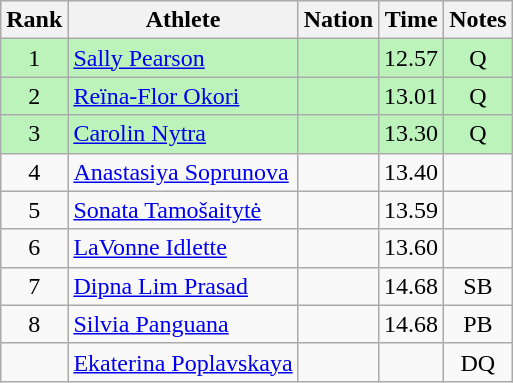<table class="wikitable sortable" style="text-align:center">
<tr>
<th>Rank</th>
<th>Athlete</th>
<th>Nation</th>
<th>Time</th>
<th>Notes</th>
</tr>
<tr bgcolor=bbf3bb>
<td>1</td>
<td align=left><a href='#'>Sally Pearson</a></td>
<td align=left></td>
<td>12.57</td>
<td>Q</td>
</tr>
<tr bgcolor=bbf3bb>
<td>2</td>
<td align=left><a href='#'>Reïna-Flor Okori</a></td>
<td align=left></td>
<td>13.01</td>
<td>Q</td>
</tr>
<tr bgcolor=bbf3bb>
<td>3</td>
<td align=left><a href='#'>Carolin Nytra</a></td>
<td align=left></td>
<td>13.30</td>
<td>Q</td>
</tr>
<tr>
<td>4</td>
<td align=left><a href='#'>Anastasiya Soprunova</a></td>
<td align=left></td>
<td>13.40</td>
<td></td>
</tr>
<tr>
<td>5</td>
<td align=left><a href='#'>Sonata Tamošaitytė</a></td>
<td align=left></td>
<td>13.59</td>
<td></td>
</tr>
<tr>
<td>6</td>
<td align=left><a href='#'>LaVonne Idlette</a></td>
<td align=left></td>
<td>13.60</td>
<td></td>
</tr>
<tr>
<td>7</td>
<td align=left><a href='#'>Dipna Lim Prasad</a></td>
<td align=left></td>
<td>14.68</td>
<td>SB</td>
</tr>
<tr>
<td>8</td>
<td align=left><a href='#'>Silvia Panguana</a></td>
<td align=left></td>
<td>14.68</td>
<td>PB</td>
</tr>
<tr>
<td></td>
<td align=left><a href='#'>Ekaterina Poplavskaya</a></td>
<td align=left></td>
<td></td>
<td>DQ</td>
</tr>
</table>
